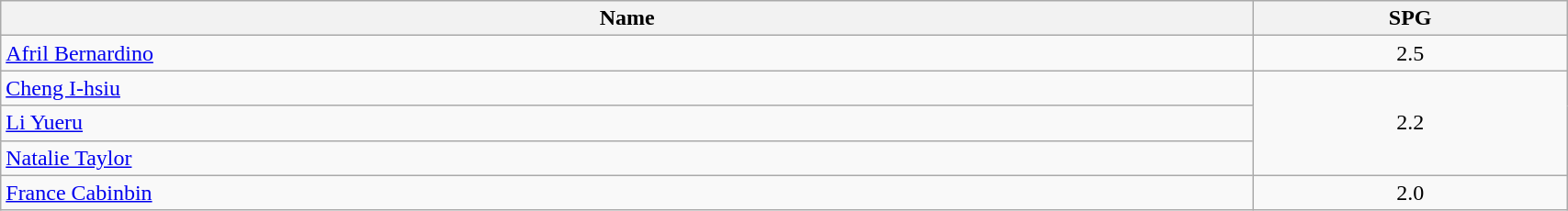<table class=wikitable width="90%">
<tr>
<th width="80%">Name</th>
<th width="20%">SPG</th>
</tr>
<tr>
<td> <a href='#'>Afril Bernardino</a></td>
<td align=center>2.5</td>
</tr>
<tr>
<td> <a href='#'>Cheng I-hsiu</a></td>
<td align=center rowspan=3>2.2</td>
</tr>
<tr>
<td> <a href='#'>Li Yueru</a></td>
</tr>
<tr>
<td> <a href='#'>Natalie Taylor</a></td>
</tr>
<tr>
<td> <a href='#'>France Cabinbin</a></td>
<td align=center>2.0</td>
</tr>
</table>
